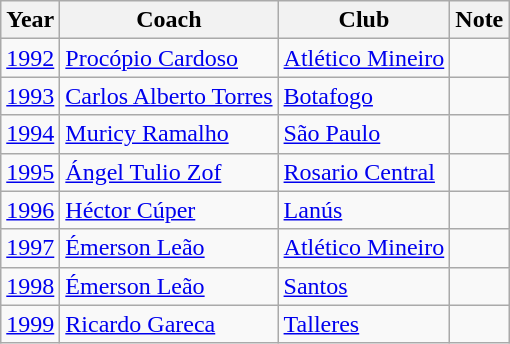<table class="wikitable">
<tr>
<th>Year</th>
<th>Coach</th>
<th>Club</th>
<th>Note</th>
</tr>
<tr>
<td><a href='#'>1992</a></td>
<td> <a href='#'>Procópio Cardoso</a></td>
<td> <a href='#'>Atlético Mineiro</a></td>
<td></td>
</tr>
<tr>
<td><a href='#'>1993</a></td>
<td> <a href='#'>Carlos Alberto Torres</a></td>
<td> <a href='#'>Botafogo</a></td>
<td></td>
</tr>
<tr>
<td><a href='#'>1994</a></td>
<td> <a href='#'>Muricy Ramalho</a></td>
<td> <a href='#'>São Paulo</a></td>
<td></td>
</tr>
<tr>
<td><a href='#'>1995</a></td>
<td> <a href='#'>Ángel Tulio Zof</a></td>
<td> <a href='#'>Rosario Central</a></td>
<td></td>
</tr>
<tr>
<td><a href='#'>1996</a></td>
<td> <a href='#'>Héctor Cúper</a></td>
<td> <a href='#'>Lanús</a></td>
<td></td>
</tr>
<tr>
<td><a href='#'>1997</a></td>
<td> <a href='#'>Émerson Leão</a></td>
<td> <a href='#'>Atlético Mineiro</a></td>
<td></td>
</tr>
<tr>
<td><a href='#'>1998</a></td>
<td> <a href='#'>Émerson Leão</a></td>
<td> <a href='#'>Santos</a></td>
<td></td>
</tr>
<tr>
<td><a href='#'>1999</a></td>
<td> <a href='#'>Ricardo Gareca</a></td>
<td> <a href='#'>Talleres</a></td>
<td></td>
</tr>
</table>
